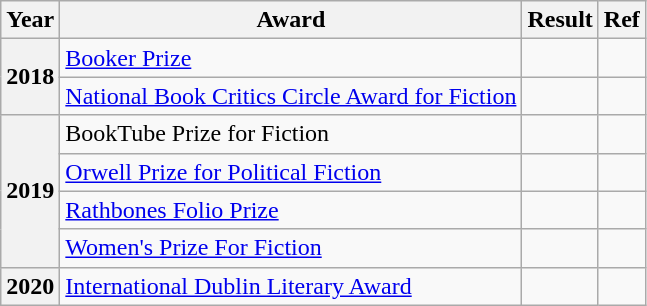<table class="wikitable sortable">
<tr>
<th>Year</th>
<th>Award</th>
<th>Result</th>
<th>Ref</th>
</tr>
<tr>
<th rowspan="2">2018</th>
<td><a href='#'>Booker Prize</a></td>
<td></td>
<td></td>
</tr>
<tr>
<td><a href='#'>National Book Critics Circle Award for Fiction</a></td>
<td></td>
<td></td>
</tr>
<tr>
<th rowspan="4">2019</th>
<td>BookTube Prize for Fiction</td>
<td></td>
<td></td>
</tr>
<tr>
<td><a href='#'>Orwell Prize for Political Fiction</a></td>
<td></td>
<td></td>
</tr>
<tr>
<td><a href='#'>Rathbones Folio Prize</a></td>
<td></td>
<td></td>
</tr>
<tr>
<td><a href='#'>Women's Prize For Fiction</a></td>
<td></td>
<td></td>
</tr>
<tr>
<th>2020</th>
<td><a href='#'>International Dublin Literary Award</a></td>
<td></td>
<td></td>
</tr>
</table>
